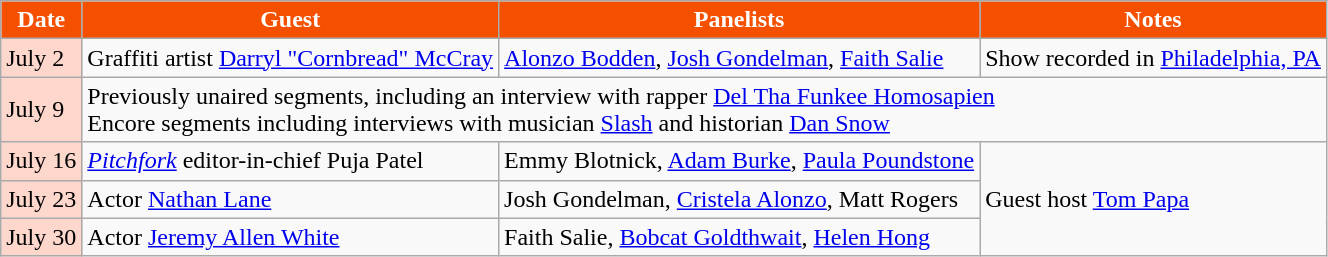<table class="wikitable">
<tr>
<th style="background:#f55000;color:#FFFFFF;">Date</th>
<th style="background:#f55000;color:#FFFFFF;">Guest</th>
<th style="background:#f55000;color:#FFFFFF;">Panelists</th>
<th style="background:#f55000;color:#FFFFFF;">Notes</th>
</tr>
<tr>
<td style="background:#FDD6CC;color:#000000;">July 2</td>
<td>Graffiti artist <a href='#'>Darryl "Cornbread" McCray</a></td>
<td><a href='#'>Alonzo Bodden</a>, <a href='#'>Josh Gondelman</a>, <a href='#'>Faith Salie</a></td>
<td>Show recorded in <a href='#'>Philadelphia, PA</a> </td>
</tr>
<tr>
<td style="background:#FDD6CC;color:#000000;">July 9</td>
<td colspan=3>Previously unaired segments, including an interview with rapper <a href='#'>Del Tha Funkee Homosapien</a><br>Encore segments including interviews with musician <a href='#'>Slash</a> and historian <a href='#'>Dan Snow</a></td>
</tr>
<tr>
<td style="background:#FDD6CC;color:#000000;">July 16</td>
<td><em><a href='#'>Pitchfork</a></em> editor-in-chief Puja Patel</td>
<td>Emmy Blotnick, <a href='#'>Adam Burke</a>, <a href='#'>Paula Poundstone</a></td>
<td rowspan=3>Guest host <a href='#'>Tom Papa</a></td>
</tr>
<tr>
<td style="background:#FDD6CC;color:#000000;">July 23</td>
<td>Actor <a href='#'>Nathan Lane</a></td>
<td>Josh Gondelman, <a href='#'>Cristela Alonzo</a>, Matt Rogers</td>
</tr>
<tr>
<td style="background:#FDD6CC;color:#000000;">July 30</td>
<td>Actor <a href='#'>Jeremy Allen White</a></td>
<td>Faith Salie, <a href='#'>Bobcat Goldthwait</a>, <a href='#'>Helen Hong</a></td>
</tr>
</table>
